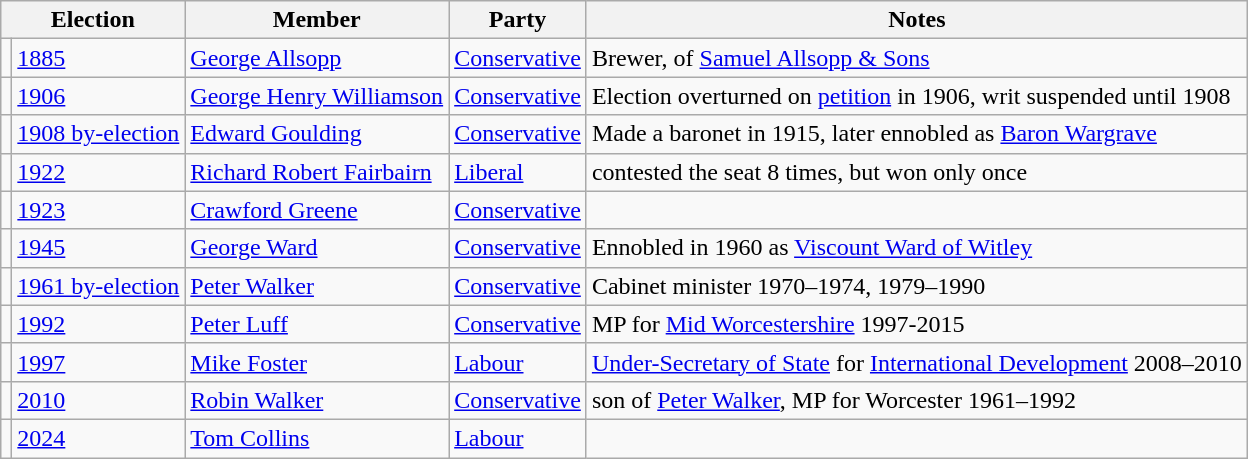<table class="wikitable">
<tr>
<th colspan="2">Election</th>
<th>Member</th>
<th>Party</th>
<th>Notes</th>
</tr>
<tr>
<td></td>
<td><a href='#'>1885</a></td>
<td><a href='#'>George Allsopp</a></td>
<td><a href='#'>Conservative</a></td>
<td>Brewer, of <a href='#'>Samuel Allsopp & Sons</a></td>
</tr>
<tr>
<td></td>
<td><a href='#'>1906</a></td>
<td><a href='#'>George Henry Williamson</a></td>
<td><a href='#'>Conservative</a></td>
<td>Election overturned on <a href='#'>petition</a> in 1906, writ suspended until 1908</td>
</tr>
<tr>
<td></td>
<td><a href='#'>1908 by-election</a></td>
<td><a href='#'>Edward Goulding</a></td>
<td><a href='#'>Conservative</a></td>
<td>Made a baronet in 1915, later ennobled as <a href='#'>Baron Wargrave</a></td>
</tr>
<tr>
<td></td>
<td><a href='#'>1922</a></td>
<td><a href='#'>Richard Robert Fairbairn</a></td>
<td><a href='#'>Liberal</a></td>
<td>contested the seat 8 times, but won only once</td>
</tr>
<tr>
<td></td>
<td><a href='#'>1923</a></td>
<td><a href='#'>Crawford Greene</a></td>
<td><a href='#'>Conservative</a></td>
<td></td>
</tr>
<tr>
<td></td>
<td><a href='#'>1945</a></td>
<td><a href='#'>George Ward</a></td>
<td><a href='#'>Conservative</a></td>
<td>Ennobled in 1960 as <a href='#'>Viscount Ward of Witley</a></td>
</tr>
<tr>
<td></td>
<td><a href='#'>1961 by-election</a></td>
<td><a href='#'>Peter Walker</a></td>
<td><a href='#'>Conservative</a></td>
<td>Cabinet minister 1970–1974, 1979–1990</td>
</tr>
<tr>
<td></td>
<td><a href='#'>1992</a></td>
<td><a href='#'>Peter Luff</a></td>
<td><a href='#'>Conservative</a></td>
<td>MP for <a href='#'>Mid Worcestershire</a> 1997-2015</td>
</tr>
<tr>
<td></td>
<td><a href='#'>1997</a></td>
<td><a href='#'>Mike Foster</a></td>
<td><a href='#'>Labour</a></td>
<td><a href='#'>Under-Secretary of State</a> for <a href='#'>International Development</a> 2008–2010</td>
</tr>
<tr>
<td></td>
<td><a href='#'>2010</a></td>
<td><a href='#'>Robin Walker</a></td>
<td><a href='#'>Conservative</a></td>
<td>son of <a href='#'>Peter Walker</a>, MP for Worcester 1961–1992</td>
</tr>
<tr>
<td></td>
<td><a href='#'>2024</a></td>
<td><a href='#'>Tom Collins</a></td>
<td><a href='#'>Labour</a></td>
<td></td>
</tr>
</table>
